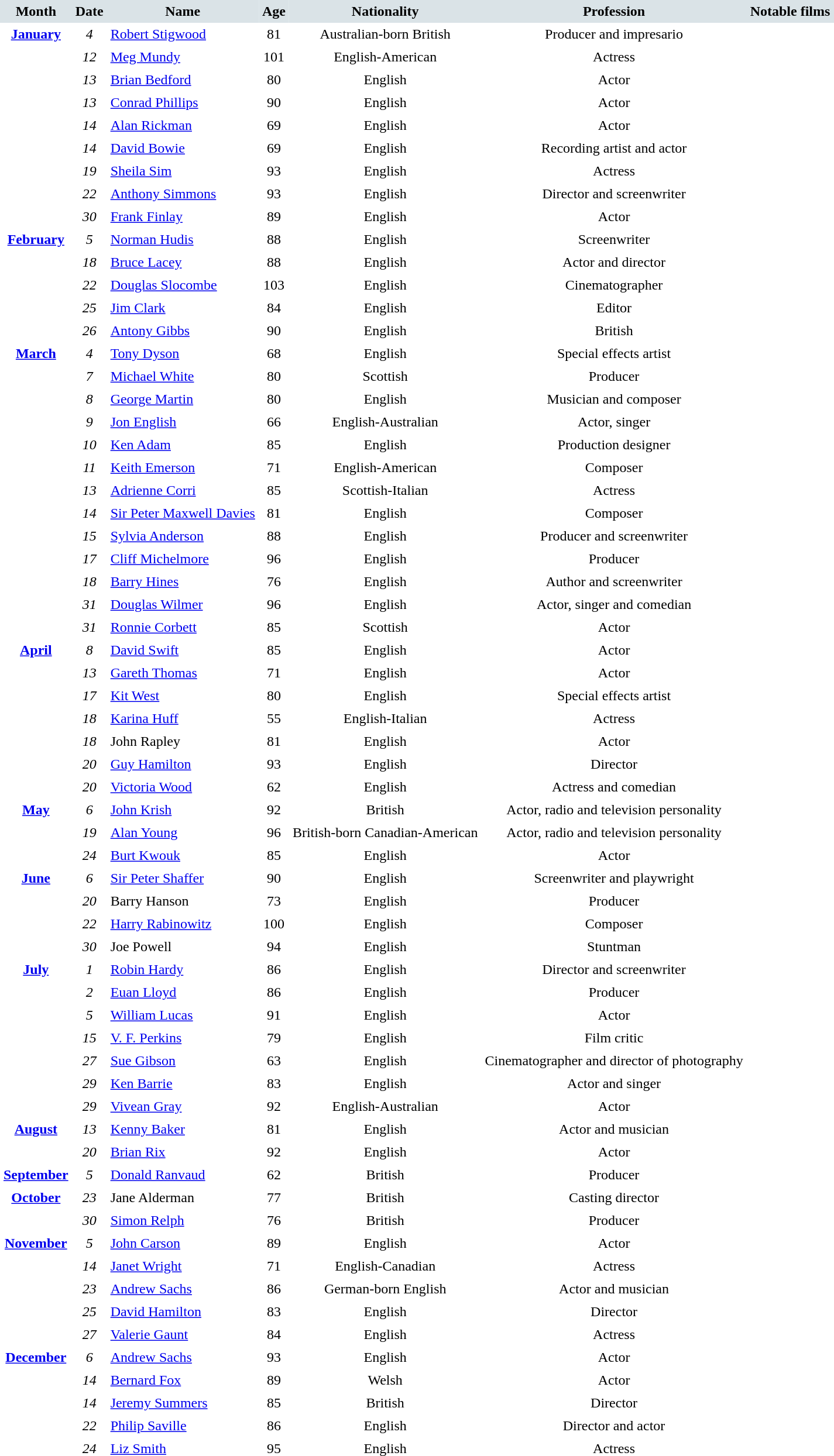<table cellspacing="0" cellpadding="4" border="0">
<tr style="background:#dae3e7; text-align:center;">
<th>Month</th>
<th>Date</th>
<th>Name</th>
<th>Age</th>
<th>Nationality</th>
<th>Profession</th>
<th>Notable films</th>
</tr>
<tr valign="top">
<th rowspan=9 style="text-align:center; vertical-align:top;"><a href='#'>January</a></th>
<td style="text-align:center;"><em>4</em></td>
<td><a href='#'>Robert Stigwood</a></td>
<td style="text-align:center;">81</td>
<td style="text-align:center;">Australian-born British</td>
<td style="text-align:center;">Producer and impresario</td>
<td></td>
</tr>
<tr>
<td style="text-align:center;"><em>12</em></td>
<td><a href='#'>Meg Mundy</a></td>
<td style="text-align:center;">101</td>
<td style="text-align:center;">English-American</td>
<td style="text-align:center;">Actress</td>
<td></td>
</tr>
<tr>
<td style="text-align:center;"><em>13</em></td>
<td><a href='#'>Brian Bedford</a></td>
<td style="text-align:center;">80</td>
<td style="text-align:center;">English</td>
<td style="text-align:center;">Actor</td>
<td></td>
</tr>
<tr>
<td style="text-align:center;"><em>13</em></td>
<td><a href='#'>Conrad Phillips</a></td>
<td style="text-align:center;">90</td>
<td style="text-align:center;">English</td>
<td style="text-align:center;">Actor</td>
<td></td>
</tr>
<tr>
<td style="text-align:center;"><em>14</em></td>
<td><a href='#'>Alan Rickman</a></td>
<td style="text-align:center;">69</td>
<td style="text-align:center;">English</td>
<td style="text-align:center;">Actor</td>
<td></td>
</tr>
<tr>
<td style="text-align:center;"><em>14</em></td>
<td><a href='#'>David Bowie</a></td>
<td style="text-align:center;">69</td>
<td style="text-align:center;">English</td>
<td style="text-align:center;">Recording artist and actor</td>
<td></td>
</tr>
<tr>
<td style="text-align:center;"><em>19</em></td>
<td><a href='#'>Sheila Sim</a></td>
<td style="text-align:center;">93</td>
<td style="text-align:center;">English</td>
<td style="text-align:center;">Actress</td>
<td></td>
</tr>
<tr>
<td style="text-align:center;"><em>22</em></td>
<td><a href='#'>Anthony Simmons</a></td>
<td style="text-align:center;">93</td>
<td style="text-align:center;">English</td>
<td style="text-align:center;">Director and screenwriter</td>
<td></td>
</tr>
<tr>
<td style="text-align:center;"><em>30</em></td>
<td><a href='#'>Frank Finlay</a></td>
<td style="text-align:center;">89</td>
<td style="text-align:center;">English</td>
<td style="text-align:center;">Actor</td>
<td></td>
</tr>
<tr>
<th rowspan=5 style="text-align:center; vertical-align:top;"><a href='#'>February</a></th>
<td style="text-align:center;"><em>5</em></td>
<td><a href='#'>Norman Hudis</a></td>
<td style="text-align:center;">88</td>
<td style="text-align:center;">English</td>
<td style="text-align:center;">Screenwriter</td>
<td></td>
</tr>
<tr>
<td style="text-align:center;"><em>18</em></td>
<td><a href='#'>Bruce Lacey</a></td>
<td style="text-align:center;">88</td>
<td style="text-align:center;">English</td>
<td style="text-align:center;">Actor and director</td>
<td></td>
</tr>
<tr>
<td style="text-align:center;"><em>22</em></td>
<td><a href='#'>Douglas Slocombe</a></td>
<td style="text-align:center;">103</td>
<td style="text-align:center;">English</td>
<td style="text-align:center;">Cinematographer</td>
<td></td>
</tr>
<tr>
<td style="text-align:center;"><em>25</em></td>
<td><a href='#'>Jim Clark</a></td>
<td style="text-align:center;">84</td>
<td style="text-align:center;">English</td>
<td style="text-align:center;">Editor</td>
<td></td>
</tr>
<tr>
<td style="text-align:center;"><em>26</em></td>
<td><a href='#'>Antony Gibbs</a></td>
<td style="text-align:center;">90</td>
<td style="text-align:center;">English</td>
<td style="text-align:center;">British</td>
<td></td>
</tr>
<tr>
<th rowspan=13 style="text-align:center; vertical-align:top;"><a href='#'>March</a></th>
<td style="text-align:center;"><em>4</em></td>
<td><a href='#'>Tony Dyson</a></td>
<td style="text-align:center;">68</td>
<td style="text-align:center;">English</td>
<td style="text-align:center;">Special effects artist</td>
<td></td>
</tr>
<tr>
<td style="text-align:center;"><em>7</em></td>
<td><a href='#'>Michael White</a></td>
<td style="text-align:center;">80</td>
<td style="text-align:center;">Scottish</td>
<td style="text-align:center;">Producer</td>
<td></td>
</tr>
<tr>
<td style="text-align:center;"><em>8</em></td>
<td><a href='#'>George Martin</a></td>
<td style="text-align:center;">80</td>
<td style="text-align:center;">English</td>
<td style="text-align:center;">Musician and composer</td>
<td></td>
</tr>
<tr>
<td style="text-align:center;"><em>9</em></td>
<td><a href='#'>Jon English</a></td>
<td style="text-align:center;">66</td>
<td style="text-align:center;">English-Australian</td>
<td style="text-align:center;">Actor, singer</td>
<td></td>
</tr>
<tr>
<td style="text-align:center;"><em>10</em></td>
<td><a href='#'>Ken Adam</a></td>
<td style="text-align:center;">85</td>
<td style="text-align:center;">English</td>
<td style="text-align:center;">Production designer</td>
<td></td>
</tr>
<tr>
<td style="text-align:center;"><em>11</em></td>
<td><a href='#'>Keith Emerson</a></td>
<td style="text-align:center;">71</td>
<td style="text-align:center;">English-American</td>
<td style="text-align:center;">Composer</td>
<td></td>
</tr>
<tr>
<td style="text-align:center;"><em>13</em></td>
<td><a href='#'>Adrienne Corri</a></td>
<td style="text-align:center;">85</td>
<td style="text-align:center;">Scottish-Italian</td>
<td style="text-align:center;">Actress</td>
<td></td>
</tr>
<tr>
<td style="text-align:center;"><em>14</em></td>
<td><a href='#'>Sir Peter Maxwell Davies</a></td>
<td style="text-align:center;">81</td>
<td style="text-align:center;">English</td>
<td style="text-align:center;">Composer</td>
<td></td>
</tr>
<tr>
<td style="text-align:center;"><em>15</em></td>
<td><a href='#'>Sylvia Anderson</a></td>
<td style="text-align:center;">88</td>
<td style="text-align:center;">English</td>
<td style="text-align:center;">Producer and screenwriter</td>
<td></td>
</tr>
<tr>
<td style="text-align:center;"><em>17</em></td>
<td><a href='#'>Cliff Michelmore</a></td>
<td style="text-align:center;">96</td>
<td style="text-align:center;">English</td>
<td style="text-align:center;">Producer</td>
<td></td>
</tr>
<tr>
<td style="text-align:center;"><em>18</em></td>
<td><a href='#'>Barry Hines</a></td>
<td style="text-align:center;">76</td>
<td style="text-align:center;">English</td>
<td style="text-align:center;">Author and screenwriter</td>
<td></td>
</tr>
<tr>
<td style="text-align:center;"><em>31</em></td>
<td><a href='#'>Douglas Wilmer</a></td>
<td style="text-align:center;">96</td>
<td style="text-align:center;">English</td>
<td style="text-align:center;">Actor, singer and comedian</td>
<td></td>
</tr>
<tr>
<td style="text-align:center;"><em>31</em></td>
<td><a href='#'>Ronnie Corbett</a></td>
<td style="text-align:center;">85</td>
<td style="text-align:center;">Scottish</td>
<td style="text-align:center;">Actor</td>
<td></td>
</tr>
<tr>
<th rowspan=7 style="text-align:center; vertical-align:top;"><a href='#'>April</a></th>
<td style="text-align:center;"><em>8</em></td>
<td><a href='#'>David Swift</a></td>
<td style="text-align:center;">85</td>
<td style="text-align:center;">English</td>
<td style="text-align:center;">Actor</td>
<td></td>
</tr>
<tr>
<td style="text-align:center;"><em>13</em></td>
<td><a href='#'>Gareth Thomas</a></td>
<td style="text-align:center;">71</td>
<td style="text-align:center;">English</td>
<td style="text-align:center;">Actor</td>
<td></td>
</tr>
<tr>
<td style="text-align:center;"><em>17</em></td>
<td><a href='#'>Kit West</a></td>
<td style="text-align:center;">80</td>
<td style="text-align:center;">English</td>
<td style="text-align:center;">Special effects artist</td>
<td></td>
</tr>
<tr>
<td style="text-align:center;"><em>18</em></td>
<td><a href='#'>Karina Huff</a></td>
<td style="text-align:center;">55</td>
<td style="text-align:center;">English-Italian</td>
<td style="text-align:center;">Actress</td>
<td></td>
</tr>
<tr>
<td style="text-align:center;"><em>18</em></td>
<td>John Rapley</td>
<td style="text-align:center;">81</td>
<td style="text-align:center;">English</td>
<td style="text-align:center;">Actor</td>
<td></td>
</tr>
<tr>
<td style="text-align:center;"><em>20</em></td>
<td><a href='#'>Guy Hamilton</a></td>
<td style="text-align:center;">93</td>
<td style="text-align:center;">English</td>
<td style="text-align:center;">Director</td>
<td></td>
</tr>
<tr>
<td style="text-align:center;"><em>20</em></td>
<td><a href='#'>Victoria Wood</a></td>
<td style="text-align:center;">62</td>
<td style="text-align:center;">English</td>
<td style="text-align:center;">Actress and comedian</td>
<td></td>
</tr>
<tr>
<th rowspan=3 style="text-align:center; vertical-align:top;"><a href='#'>May</a></th>
<td style="text-align:center;"><em>6</em></td>
<td><a href='#'>John Krish</a></td>
<td style="text-align:center;">92</td>
<td style="text-align:center;">British</td>
<td style="text-align:center;">Actor, radio and television personality</td>
<td></td>
</tr>
<tr>
<td style="text-align:center;"><em>19</em></td>
<td><a href='#'>Alan Young</a></td>
<td style="text-align:center;">96</td>
<td style="text-align:center;">British-born Canadian-American</td>
<td style="text-align:center;">Actor, radio and television personality</td>
<td></td>
</tr>
<tr>
<td style="text-align:center;"><em>24</em></td>
<td><a href='#'>Burt Kwouk</a></td>
<td style="text-align:center;">85</td>
<td style="text-align:center;">English</td>
<td style="text-align:center;">Actor</td>
<td></td>
</tr>
<tr>
<th rowspan=4 style="text-align:center; vertical-align:top;"><a href='#'>June</a></th>
<td style="text-align:center;"><em>6</em></td>
<td><a href='#'>Sir Peter Shaffer</a></td>
<td style="text-align:center;">90</td>
<td style="text-align:center;">English</td>
<td style="text-align:center;">Screenwriter and playwright</td>
<td></td>
</tr>
<tr>
<td style="text-align:center;"><em>20</em></td>
<td>Barry Hanson</td>
<td style="text-align:center;">73</td>
<td style="text-align:center;">English</td>
<td style="text-align:center;">Producer</td>
<td></td>
</tr>
<tr>
<td style="text-align:center;"><em>22</em></td>
<td><a href='#'>Harry Rabinowitz</a></td>
<td style="text-align:center;">100</td>
<td style="text-align:center;">English</td>
<td style="text-align:center;">Composer</td>
<td></td>
</tr>
<tr>
<td style="text-align:center;"><em>30</em></td>
<td>Joe Powell</td>
<td style="text-align:center;">94</td>
<td style="text-align:center;">English</td>
<td style="text-align:center;">Stuntman</td>
<td></td>
</tr>
<tr>
<th rowspan=7 style="text-align:center; vertical-align:top;"><a href='#'>July</a></th>
<td style="text-align:center;"><em>1</em></td>
<td><a href='#'>Robin Hardy</a></td>
<td style="text-align:center;">86</td>
<td style="text-align:center;">English</td>
<td style="text-align:center;">Director and screenwriter</td>
<td></td>
</tr>
<tr>
<td style="text-align:center;"><em>2</em></td>
<td><a href='#'>Euan Lloyd</a></td>
<td style="text-align:center;">86</td>
<td style="text-align:center;">English</td>
<td style="text-align:center;">Producer</td>
<td></td>
</tr>
<tr>
<td style="text-align:center;"><em>5</em></td>
<td><a href='#'>William Lucas</a></td>
<td style="text-align:center;">91</td>
<td style="text-align:center;">English</td>
<td style="text-align:center;">Actor</td>
<td></td>
</tr>
<tr>
<td style="text-align:center;"><em>15</em></td>
<td><a href='#'>V. F. Perkins</a></td>
<td style="text-align:center;">79</td>
<td style="text-align:center;">English</td>
<td style="text-align:center;">Film critic</td>
<td></td>
</tr>
<tr>
<td style="text-align:center;"><em>27</em></td>
<td><a href='#'>Sue Gibson</a></td>
<td style="text-align:center;">63</td>
<td style="text-align:center;">English</td>
<td style="text-align:center;">Cinematographer and director of photography</td>
<td></td>
</tr>
<tr>
<td style="text-align:center;"><em>29</em></td>
<td><a href='#'>Ken Barrie</a></td>
<td style="text-align:center;">83</td>
<td style="text-align:center;">English</td>
<td style="text-align:center;">Actor and singer</td>
<td></td>
</tr>
<tr>
<td style="text-align:center;"><em>29</em></td>
<td><a href='#'>Vivean Gray</a></td>
<td style="text-align:center;">92</td>
<td style="text-align:center;">English-Australian</td>
<td style="text-align:center;">Actor</td>
<td></td>
</tr>
<tr>
<th rowspan=2 style="text-align:center; vertical-align:top;"><a href='#'>August</a></th>
<td style="text-align:center;"><em>13</em></td>
<td><a href='#'>Kenny Baker</a></td>
<td style="text-align:center;">81</td>
<td style="text-align:center;">English</td>
<td style="text-align:center;">Actor and musician</td>
<td></td>
</tr>
<tr>
<td style="text-align:center;"><em>20</em></td>
<td><a href='#'>Brian Rix</a></td>
<td style="text-align:center;">92</td>
<td style="text-align:center;">English</td>
<td style="text-align:center;">Actor</td>
<td></td>
</tr>
<tr>
<th rowspan=1 style="text-align:center; vertical-align:top;"><a href='#'>September</a></th>
<td style="text-align:center;"><em>5</em></td>
<td><a href='#'>Donald Ranvaud</a></td>
<td style="text-align:center;">62</td>
<td style="text-align:center;">British</td>
<td style="text-align:center;">Producer</td>
<td></td>
</tr>
<tr>
<th rowspan=2 style="text-align:center; vertical-align:top;"><a href='#'>October</a></th>
<td style="text-align:center;"><em>23</em></td>
<td>Jane Alderman</td>
<td style="text-align:center;">77</td>
<td style="text-align:center;">British</td>
<td style="text-align:center;">Casting director</td>
<td></td>
</tr>
<tr>
<td style="text-align:center;"><em>30</em></td>
<td><a href='#'>Simon Relph</a></td>
<td style="text-align:center;">76</td>
<td style="text-align:center;">British</td>
<td style="text-align:center;">Producer</td>
<td></td>
</tr>
<tr>
<th rowspan=5 style="text-align:center; vertical-align:top;"><a href='#'>November</a></th>
<td style="text-align:center;"><em>5</em></td>
<td><a href='#'>John Carson</a></td>
<td style="text-align:center;">89</td>
<td style="text-align:center;">English</td>
<td style="text-align:center;">Actor</td>
<td></td>
</tr>
<tr>
<td style="text-align:center;"><em>14</em></td>
<td><a href='#'>Janet Wright</a></td>
<td style="text-align:center;">71</td>
<td style="text-align:center;">English-Canadian</td>
<td style="text-align:center;">Actress</td>
<td></td>
</tr>
<tr>
<td style="text-align:center;"><em>23</em></td>
<td><a href='#'>Andrew Sachs</a></td>
<td style="text-align:center;">86</td>
<td style="text-align:center;">German-born English</td>
<td style="text-align:center;">Actor and musician</td>
<td></td>
</tr>
<tr>
<td style="text-align:center;"><em>25</em></td>
<td><a href='#'>David Hamilton</a></td>
<td style="text-align:center;">83</td>
<td style="text-align:center;">English</td>
<td style="text-align:center;">Director</td>
<td></td>
</tr>
<tr>
<td style="text-align:center;"><em>27</em></td>
<td><a href='#'>Valerie Gaunt</a></td>
<td style="text-align:center;">84</td>
<td style="text-align:center;">English</td>
<td style="text-align:center;">Actress</td>
<td></td>
</tr>
<tr>
<th rowspan=5 style="text-align:center; vertical-align:top;"><a href='#'>December</a></th>
<td style="text-align:center;"><em>6</em></td>
<td><a href='#'>Andrew Sachs</a></td>
<td style="text-align:center;">93</td>
<td style="text-align:center;">English</td>
<td style="text-align:center;">Actor</td>
<td></td>
</tr>
<tr>
<td style="text-align:center;"><em>14</em></td>
<td><a href='#'>Bernard Fox</a></td>
<td style="text-align:center;">89</td>
<td style="text-align:center;">Welsh</td>
<td style="text-align:center;">Actor</td>
<td></td>
</tr>
<tr>
<td style="text-align:center;"><em>14</em></td>
<td><a href='#'>Jeremy Summers</a></td>
<td style="text-align:center;">85</td>
<td style="text-align:center;">British</td>
<td style="text-align:center;">Director</td>
<td></td>
</tr>
<tr>
<td style="text-align:center;"><em>22</em></td>
<td><a href='#'>Philip Saville</a></td>
<td style="text-align:center;">86</td>
<td style="text-align:center;">English</td>
<td style="text-align:center;">Director and actor</td>
<td></td>
</tr>
<tr>
<td style="text-align:center;"><em>24</em></td>
<td><a href='#'>Liz Smith</a></td>
<td style="text-align:center;">95</td>
<td style="text-align:center;">English</td>
<td style="text-align:center;">Actress</td>
<td></td>
</tr>
</table>
